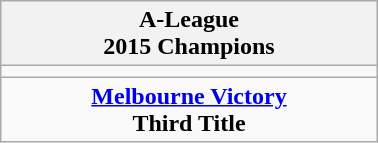<table class="wikitable" style="text-align: center; margin: 0 auto; width: 20%">
<tr>
<th>A-League<br>2015 Champions</th>
</tr>
<tr>
<td></td>
</tr>
<tr>
<td><strong><a href='#'>Melbourne Victory</a></strong><br><strong>Third Title</strong></td>
</tr>
</table>
